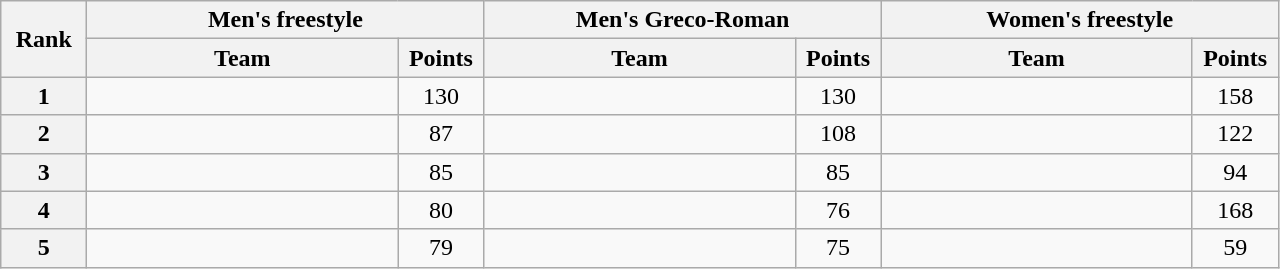<table class="wikitable" style="text-align:center;">
<tr>
<th rowspan="2" width="50">Rank</th>
<th colspan="2">Men's freestyle</th>
<th colspan="2">Men's Greco-Roman</th>
<th colspan="2">Women's freestyle</th>
</tr>
<tr>
<th width="200">Team</th>
<th width="50">Points</th>
<th width="200">Team</th>
<th width="50">Points</th>
<th width="200">Team</th>
<th width="50">Points</th>
</tr>
<tr>
<th>1</th>
<td align="left"></td>
<td>130</td>
<td align="left"></td>
<td>130</td>
<td align="left"></td>
<td>158</td>
</tr>
<tr>
<th>2</th>
<td align="left"></td>
<td>87</td>
<td align="left"></td>
<td>108</td>
<td align="left"></td>
<td>122</td>
</tr>
<tr>
<th>3</th>
<td align="left"></td>
<td>85</td>
<td align="left"></td>
<td>85</td>
<td align="left"></td>
<td>94</td>
</tr>
<tr>
<th>4</th>
<td align="left"></td>
<td>80</td>
<td align="left"></td>
<td>76</td>
<td align="left"></td>
<td>168</td>
</tr>
<tr>
<th>5</th>
<td align="left"></td>
<td>79</td>
<td align="left"></td>
<td>75</td>
<td align="left"></td>
<td>59</td>
</tr>
</table>
